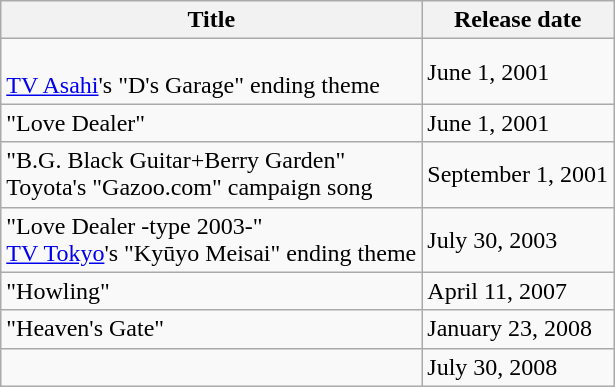<table class="wikitable">
<tr>
<th>Title</th>
<th>Release date</th>
</tr>
<tr>
<td><br><a href='#'>TV Asahi</a>'s "D's Garage" ending theme</td>
<td>June 1, 2001</td>
</tr>
<tr>
<td>"Love Dealer"</td>
<td>June 1, 2001</td>
</tr>
<tr>
<td>"B.G. Black Guitar+Berry Garden"<br>Toyota's "Gazoo.com" campaign song</td>
<td>September 1, 2001</td>
</tr>
<tr>
<td align="left">"Love Dealer -type 2003-"<br><a href='#'>TV Tokyo</a>'s "Kyūyo Meisai" ending theme</td>
<td>July 30, 2003</td>
</tr>
<tr>
<td>"Howling"</td>
<td>April 11, 2007</td>
</tr>
<tr>
<td>"Heaven's Gate"</td>
<td>January 23, 2008</td>
</tr>
<tr>
<td></td>
<td>July 30, 2008</td>
</tr>
</table>
